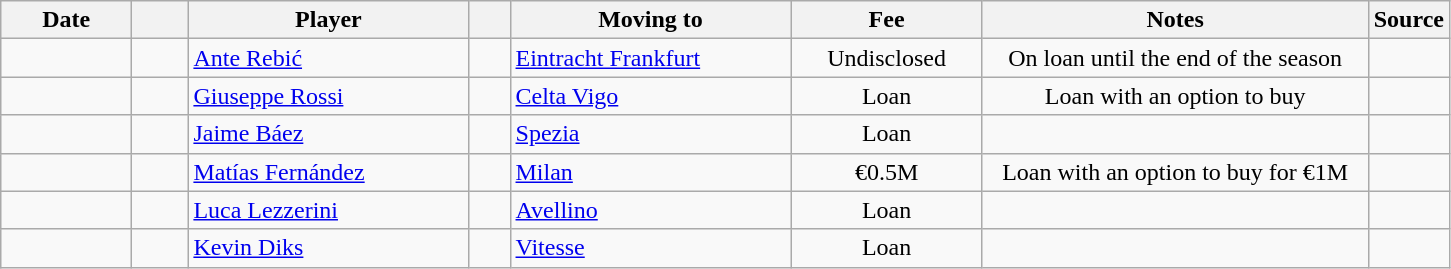<table class="wikitable sortable">
<tr>
<th style="width:80px;">Date</th>
<th style="width:30px;"></th>
<th style="width:180px;">Player</th>
<th style="width:20px;"></th>
<th style="width:180px;">Moving to</th>
<th style="width:120px;" class="unsortable">Fee</th>
<th style="width:250px;" class="unsortable">Notes</th>
<th style="width:20px;">Source</th>
</tr>
<tr>
<td></td>
<td align=center></td>
<td> <a href='#'>Ante Rebić</a></td>
<td align=center></td>
<td> <a href='#'>Eintracht Frankfurt</a></td>
<td align=center>Undisclosed</td>
<td align=center>On loan until the end of the season</td>
<td></td>
</tr>
<tr>
<td></td>
<td align=center></td>
<td> <a href='#'>Giuseppe Rossi</a></td>
<td align=center></td>
<td> <a href='#'>Celta Vigo</a></td>
<td align=center>Loan</td>
<td align=center>Loan with an option to buy</td>
<td></td>
</tr>
<tr>
<td></td>
<td align=center></td>
<td> <a href='#'>Jaime Báez</a></td>
<td align=center></td>
<td> <a href='#'>Spezia</a></td>
<td align=center>Loan</td>
<td align=center></td>
<td></td>
</tr>
<tr>
<td></td>
<td align=center></td>
<td> <a href='#'>Matías Fernández</a></td>
<td align=center></td>
<td> <a href='#'>Milan</a></td>
<td align=center>€0.5M</td>
<td align=center>Loan with an option to buy for €1M</td>
<td></td>
</tr>
<tr>
<td></td>
<td align=center></td>
<td> <a href='#'>Luca Lezzerini</a></td>
<td align=center></td>
<td> <a href='#'>Avellino</a></td>
<td align=center>Loan</td>
<td align=center></td>
<td></td>
</tr>
<tr>
<td></td>
<td align=center></td>
<td> <a href='#'>Kevin Diks</a></td>
<td align=center></td>
<td> <a href='#'>Vitesse</a></td>
<td align=center>Loan</td>
<td align=center></td>
<td></td>
</tr>
</table>
